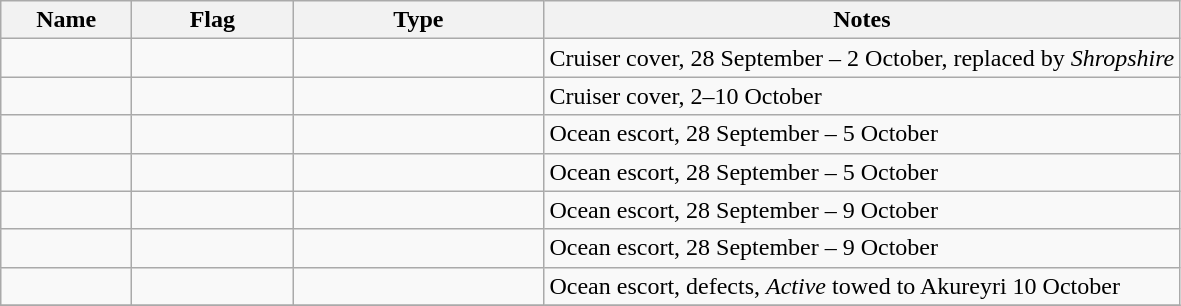<table class="wikitable sortable">
<tr>
<th scope="col" width="80px">Name</th>
<th scope="col" width="100px">Flag</th>
<th scope="col" width="160px">Type</th>
<th>Notes</th>
</tr>
<tr>
<td></td>
<td></td>
<td></td>
<td>Cruiser cover, 28 September – 2 October, replaced by <em>Shropshire</em></td>
</tr>
<tr>
<td></td>
<td></td>
<td></td>
<td>Cruiser cover, 2–10 October</td>
</tr>
<tr>
<td></td>
<td></td>
<td></td>
<td>Ocean escort, 28 September – 5 October</td>
</tr>
<tr>
<td></td>
<td></td>
<td></td>
<td>Ocean escort, 28 September – 5 October</td>
</tr>
<tr>
<td></td>
<td></td>
<td></td>
<td>Ocean escort, 28 September – 9 October</td>
</tr>
<tr>
<td></td>
<td></td>
<td></td>
<td>Ocean escort, 28 September – 9 October</td>
</tr>
<tr>
<td></td>
<td></td>
<td></td>
<td>Ocean escort, defects, <em>Active</em> towed to Akureyri 10 October</td>
</tr>
<tr>
</tr>
</table>
